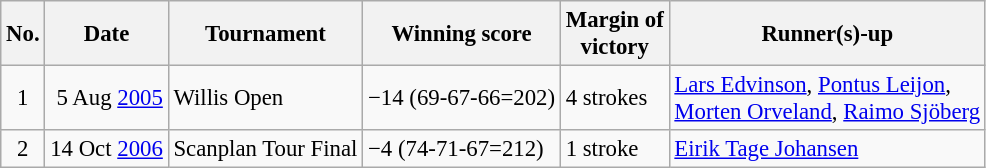<table class="wikitable" style="font-size:95%;">
<tr>
<th>No.</th>
<th>Date</th>
<th>Tournament</th>
<th>Winning score</th>
<th>Margin of<br>victory</th>
<th>Runner(s)-up</th>
</tr>
<tr>
<td align=center>1</td>
<td align=right>5 Aug <a href='#'>2005</a></td>
<td>Willis Open</td>
<td>−14 (69-67-66=202)</td>
<td>4 strokes</td>
<td> <a href='#'>Lars Edvinson</a>,  <a href='#'>Pontus Leijon</a>,<br> <a href='#'>Morten Orveland</a>,  <a href='#'>Raimo Sjöberg</a></td>
</tr>
<tr>
<td align=center>2</td>
<td align=right>14 Oct <a href='#'>2006</a></td>
<td>Scanplan Tour Final</td>
<td>−4 (74-71-67=212)</td>
<td>1 stroke</td>
<td> <a href='#'>Eirik Tage Johansen</a></td>
</tr>
</table>
